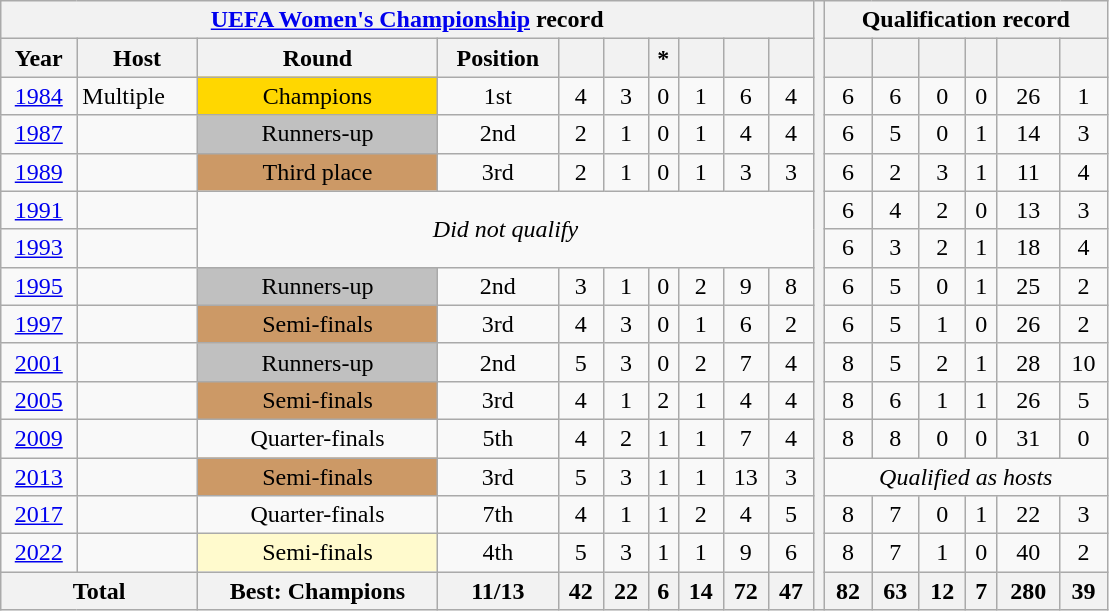<table class="wikitable" style="text-align: center;">
<tr>
<th colspan=10><a href='#'>UEFA Women's Championship</a> record</th>
<th style="width:1%;" rowspan="16"></th>
<th colspan=6>Qualification record</th>
</tr>
<tr>
<th>Year</th>
<th>Host</th>
<th>Round</th>
<th>Position</th>
<th></th>
<th></th>
<th> *</th>
<th></th>
<th></th>
<th></th>
<th></th>
<th></th>
<th></th>
<th></th>
<th></th>
<th></th>
</tr>
<tr>
<td><a href='#'>1984</a></td>
<td align=left>Multiple</td>
<td bgcolor=gold>Champions</td>
<td>1st</td>
<td>4</td>
<td>3</td>
<td>0</td>
<td>1</td>
<td>6</td>
<td>4</td>
<td>6</td>
<td>6</td>
<td>0</td>
<td>0</td>
<td>26</td>
<td>1</td>
</tr>
<tr>
<td><a href='#'>1987</a></td>
<td align=left></td>
<td bgcolor=silver>Runners-up</td>
<td>2nd</td>
<td>2</td>
<td>1</td>
<td>0</td>
<td>1</td>
<td>4</td>
<td>4</td>
<td>6</td>
<td>5</td>
<td>0</td>
<td>1</td>
<td>14</td>
<td>3</td>
</tr>
<tr>
<td><a href='#'>1989</a></td>
<td align=left></td>
<td bgcolor=#c96>Third place</td>
<td>3rd</td>
<td>2</td>
<td>1</td>
<td>0</td>
<td>1</td>
<td>3</td>
<td>3</td>
<td>6</td>
<td>2</td>
<td>3</td>
<td>1</td>
<td>11</td>
<td>4</td>
</tr>
<tr>
<td><a href='#'>1991</a></td>
<td align=left></td>
<td colspan=8 rowspan=2><em>Did not qualify</em></td>
<td>6</td>
<td>4</td>
<td>2</td>
<td>0</td>
<td>13</td>
<td>3</td>
</tr>
<tr>
<td><a href='#'>1993</a></td>
<td align=left></td>
<td>6</td>
<td>3</td>
<td>2</td>
<td>1</td>
<td>18</td>
<td>4</td>
</tr>
<tr>
<td><a href='#'>1995</a></td>
<td align=left></td>
<td bgcolor=silver>Runners-up</td>
<td>2nd</td>
<td>3</td>
<td>1</td>
<td>0</td>
<td>2</td>
<td>9</td>
<td>8</td>
<td>6</td>
<td>5</td>
<td>0</td>
<td>1</td>
<td>25</td>
<td>2</td>
</tr>
<tr>
<td><a href='#'>1997</a></td>
<td align=left><br></td>
<td bgcolor=#c96>Semi-finals</td>
<td>3rd</td>
<td>4</td>
<td>3</td>
<td>0</td>
<td>1</td>
<td>6</td>
<td>2</td>
<td>6</td>
<td>5</td>
<td>1</td>
<td>0</td>
<td>26</td>
<td>2</td>
</tr>
<tr>
<td><a href='#'>2001</a></td>
<td align=left></td>
<td bgcolor=silver>Runners-up</td>
<td>2nd</td>
<td>5</td>
<td>3</td>
<td>0</td>
<td>2</td>
<td>7</td>
<td>4</td>
<td>8</td>
<td>5</td>
<td>2</td>
<td>1</td>
<td>28</td>
<td>10</td>
</tr>
<tr>
<td><a href='#'>2005</a></td>
<td align=left></td>
<td bgcolor=#c96>Semi-finals</td>
<td>3rd</td>
<td>4</td>
<td>1</td>
<td>2</td>
<td>1</td>
<td>4</td>
<td>4</td>
<td>8</td>
<td>6</td>
<td>1</td>
<td>1</td>
<td>26</td>
<td>5</td>
</tr>
<tr>
<td><a href='#'>2009</a></td>
<td align=left></td>
<td>Quarter-finals</td>
<td>5th</td>
<td>4</td>
<td>2</td>
<td>1</td>
<td>1</td>
<td>7</td>
<td>4</td>
<td>8</td>
<td>8</td>
<td>0</td>
<td>0</td>
<td>31</td>
<td>0</td>
</tr>
<tr>
<td><a href='#'>2013</a></td>
<td align=left></td>
<td bgcolor=#c96>Semi-finals</td>
<td>3rd</td>
<td>5</td>
<td>3</td>
<td>1</td>
<td>1</td>
<td>13</td>
<td>3</td>
<td colspan=6><em>Qualified as hosts</em></td>
</tr>
<tr>
<td><a href='#'>2017</a></td>
<td align=left></td>
<td>Quarter-finals</td>
<td>7th</td>
<td>4</td>
<td>1</td>
<td>1</td>
<td>2</td>
<td>4</td>
<td>5</td>
<td>8</td>
<td>7</td>
<td>0</td>
<td>1</td>
<td>22</td>
<td>3</td>
</tr>
<tr>
<td><a href='#'>2022</a></td>
<td align=left></td>
<td bgcolor=LemonChiffon>Semi-finals</td>
<td>4th</td>
<td>5</td>
<td>3</td>
<td>1</td>
<td>1</td>
<td>9</td>
<td>6</td>
<td>8</td>
<td>7</td>
<td>1</td>
<td>0</td>
<td>40</td>
<td>2</td>
</tr>
<tr>
<th colspan="2">Total</th>
<th>Best: Champions</th>
<th>11/13</th>
<th>42</th>
<th>22</th>
<th>6</th>
<th>14</th>
<th>72</th>
<th>47</th>
<th>82</th>
<th>63</th>
<th>12</th>
<th>7</th>
<th>280</th>
<th>39</th>
</tr>
</table>
